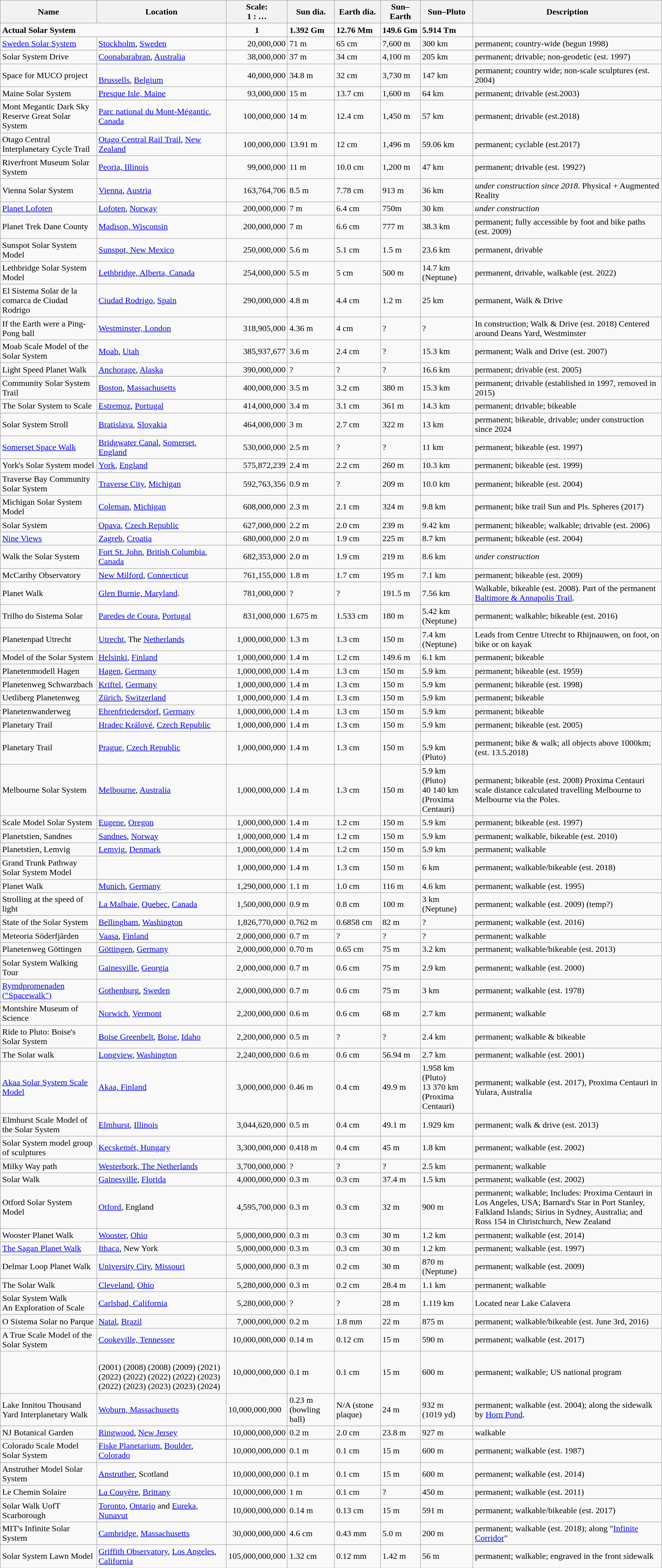<table class="wikitable sortable" border="1" style="font-size: 100%">
<tr>
<th>Name</th>
<th>Location</th>
<th>Scale:<br>1 : …</th>
<th>Sun dia.</th>
<th>Earth dia.</th>
<th>Sun–Earth</th>
<th>Sun–Pluto</th>
<th>Description</th>
</tr>
<tr>
<td colspan="2"><strong>Actual Solar System</strong></td>
<td align=center><strong>1</strong></td>
<td><strong>1.392 Gm</strong></td>
<td><strong>12.76 Mm</strong></td>
<td><strong>149.6 Gm</strong></td>
<td><strong>5.914 Tm</strong></td>
<td></td>
</tr>
<tr>
<td><a href='#'>Sweden Solar System</a></td>
<td> <a href='#'>Stockholm</a>, <a href='#'>Sweden</a></td>
<td align=right>20,000,000</td>
<td>71 m</td>
<td>65 cm</td>
<td>7,600 m</td>
<td>300 km</td>
<td>permanent; country-wide (begun 1998)</td>
</tr>
<tr>
<td>Solar System Drive</td>
<td> <a href='#'>Coonabarabran</a>, <a href='#'>Australia</a></td>
<td align=right>38,000,000</td>
<td>37 m</td>
<td>34 cm</td>
<td>4,100 m</td>
<td>205 km</td>
<td>permanent; drivable; non-geodetic (est. 1997)</td>
</tr>
<tr>
<td>Space for MUCO project</td>
<td><br><a href='#'>Brussells</a>, <a href='#'>Belgium</a></td>
<td align=right>40,000,000</td>
<td>34.8 m</td>
<td>32 cm</td>
<td>3,730 m</td>
<td>147 km</td>
<td>permanent; country wide; non-scale sculptures (est. 2004)</td>
</tr>
<tr>
<td>Maine Solar System</td>
<td> <a href='#'>Presque Isle, Maine</a></td>
<td align=right>93,000,000</td>
<td>15 m</td>
<td>13.7 cm</td>
<td>1,600 m</td>
<td>64 km</td>
<td>permanent; drivable (est.2003)</td>
</tr>
<tr>
<td>Mont Megantic Dark Sky Reserve Great Solar System</td>
<td> <a href='#'>Parc national du Mont-Mégantic</a>, <a href='#'>Canada</a></td>
<td align=right>100,000,000</td>
<td>14 m</td>
<td>12.4 cm</td>
<td>1,450 m</td>
<td>57 km</td>
<td>permanent; drivable (est.2018)</td>
</tr>
<tr>
<td>Otago Central Interplanetary Cycle Trail</td>
<td> <a href='#'>Otago Central Rail Trail</a>, <a href='#'>New Zealand</a></td>
<td align=right>100,000,000</td>
<td>13.91 m</td>
<td>12 cm</td>
<td>1,496 m</td>
<td>59.06 km</td>
<td>permanent; cyclable (est.2017)</td>
</tr>
<tr>
<td>Riverfront Museum Solar System</td>
<td> <a href='#'>Peoria, Illinois</a></td>
<td align=right>99,000,000</td>
<td>11 m</td>
<td>10.0 cm</td>
<td>1,200 m</td>
<td>47 km</td>
<td>permanent; drivable (est. 1992?)</td>
</tr>
<tr>
<td>Vienna Solar System</td>
<td> <a href='#'>Vienna</a>, <a href='#'>Austria</a></td>
<td align=right>163,764,706</td>
<td>8.5 m</td>
<td>7.78 cm</td>
<td>913 m</td>
<td>36 km</td>
<td><em>under construction since 2018.</em> Physical + Augmented Reality</td>
</tr>
<tr>
<td><a href='#'>Planet Lofoten</a></td>
<td> <a href='#'>Lofoten</a>, <a href='#'>Norway</a></td>
<td align=right>200,000,000</td>
<td>7 m</td>
<td>6.4 cm</td>
<td>750m</td>
<td>30 km</td>
<td><em>under construction</em></td>
</tr>
<tr>
<td>Planet Trek Dane County</td>
<td> <a href='#'>Madison, Wisconsin</a></td>
<td align=right>200,000,000</td>
<td>7 m</td>
<td>6.6 cm</td>
<td>777 m</td>
<td>38.3 km</td>
<td>permanent; fully accessible by foot and bike paths (est. 2009)</td>
</tr>
<tr>
<td>Sunspot Solar System Model</td>
<td> <a href='#'>Sunspot, New Mexico</a></td>
<td align=right>250,000,000</td>
<td>5.6 m</td>
<td>5.1 cm</td>
<td>1.5 m</td>
<td>23.6 km</td>
<td>permanent, drivable</td>
</tr>
<tr>
<td>Lethbridge Solar System Model</td>
<td> <a href='#'>Lethbridge, Alberta, Canada</a></td>
<td align=right>254,000,000</td>
<td>5.5 m</td>
<td>5 cm</td>
<td>500 m</td>
<td>14.7 km (Neptune)</td>
<td>permanent, drivable, walkable (est. 2022)</td>
</tr>
<tr>
<td>El Sistema Solar de la comarca de Ciudad Rodrigo</td>
<td> <a href='#'>Ciudad Rodrigo</a>, <a href='#'>Spain</a></td>
<td align=right>290,000,000</td>
<td>4.8 m</td>
<td>4.4 cm</td>
<td>1.2 m</td>
<td>25 km</td>
<td>permanent, Walk & Drive</td>
</tr>
<tr>
<td>If the Earth were a Ping-Pong ball</td>
<td> <a href='#'>Westminster, London</a></td>
<td align=right>318,905,000</td>
<td>4.36 m</td>
<td>4 cm</td>
<td>?</td>
<td>?</td>
<td>In construction; Walk & Drive (est. 2018) Centered around Deans Yard, Westminster</td>
</tr>
<tr>
<td>Moab Scale Model of the Solar System</td>
<td> <a href='#'>Moab</a>, <a href='#'>Utah</a></td>
<td align=right>385,937,677</td>
<td>3.6 m</td>
<td>2.4 cm</td>
<td>?</td>
<td>15.3 km</td>
<td>permanent; Walk and Drive (est. 2007)</td>
</tr>
<tr>
<td>Light Speed Planet Walk</td>
<td> <a href='#'>Anchorage</a>, <a href='#'>Alaska</a></td>
<td align=right>390,000,000</td>
<td>?</td>
<td>?</td>
<td>?</td>
<td>16.6 km</td>
<td>permanent; drivable (est. 2005)</td>
</tr>
<tr>
</tr>
<tr>
<td>Community Solar System Trail</td>
<td> <a href='#'>Boston</a>, <a href='#'>Massachusetts</a></td>
<td align=right>400,000,000</td>
<td>3.5 m</td>
<td>3.2 cm</td>
<td>380 m</td>
<td>15.3 km</td>
<td>permanent; drivable (established in 1997, removed in 2015)</td>
</tr>
<tr>
<td>The Solar System to Scale</td>
<td> <a href='#'>Estremoz</a>, <a href='#'>Portugal</a></td>
<td align=right>414,000,000</td>
<td>3.4 m</td>
<td>3.1 cm</td>
<td>361 m</td>
<td>14.3 km</td>
<td>permanent; drivable; bikeable</td>
</tr>
<tr>
<td>Solar System Stroll</td>
<td> <a href='#'>Bratislava</a>, <a href='#'>Slovakia</a></td>
<td align=right>464,000,000</td>
<td>3 m</td>
<td>2.7 cm</td>
<td>322 m</td>
<td>13 km</td>
<td>permanent; bikeable, drivable; under construction since 2024</td>
</tr>
<tr>
<td><a href='#'>Somerset Space Walk</a></td>
<td> <a href='#'>Bridgwater Canal</a>, <a href='#'>Somerset</a>, <a href='#'>England</a></td>
<td align=right>530,000,000</td>
<td>2.5 m</td>
<td>?</td>
<td>?</td>
<td>11 km</td>
<td>permanent; bikeable (est. 1997)</td>
</tr>
<tr>
<td>York's Solar System model</td>
<td> <a href='#'>York</a>, <a href='#'>England</a></td>
<td align=right>575,872,239</td>
<td>2.4 m</td>
<td>2.2 cm</td>
<td>260 m</td>
<td>10.3 km</td>
<td>permanent; bikeable (est. 1999)</td>
</tr>
<tr>
<td>Traverse Bay Community Solar System</td>
<td> <a href='#'>Traverse City</a>, <a href='#'>Michigan</a></td>
<td align=right>592,763,356</td>
<td>0.9 m</td>
<td>?</td>
<td>209 m</td>
<td>10.0 km</td>
<td>permanent; bikeable (est. 2004)</td>
</tr>
<tr>
<td>Michigan Solar System Model</td>
<td> <a href='#'>Coleman</a>, <a href='#'>Michigan</a></td>
<td align=right>608,000,000</td>
<td>2.3 m</td>
<td>2.1 cm</td>
<td>324 m</td>
<td>9.8 km</td>
<td>permanent; bike trail Sun and Pls. Spheres (2017)</td>
</tr>
<tr>
<td>Solar System</td>
<td> <a href='#'>Opava</a>, <a href='#'>Czech Republic</a></td>
<td align=right>627,000,000</td>
<td>2.2 m</td>
<td>2.0 cm</td>
<td>239 m</td>
<td>9.42 km</td>
<td>permanent; bikeable; walkable; drivable (est. 2006)</td>
</tr>
<tr>
<td><a href='#'>Nine Views</a></td>
<td> <a href='#'>Zagreb</a>, <a href='#'>Croatia</a></td>
<td align=right>680,000,000</td>
<td>2.0 m</td>
<td>1.9 cm</td>
<td>225 m</td>
<td>8.7 km</td>
<td>permanent; bikeable (est. 2004)</td>
</tr>
<tr>
<td>Walk the Solar System</td>
<td> <a href='#'>Fort St. John</a>, <a href='#'>British Columbia</a>, <a href='#'>Canada</a></td>
<td align=right>682,353,000</td>
<td>2.0 m</td>
<td>1.9 cm</td>
<td>219 m</td>
<td>8.6 km</td>
<td><em>under construction</em></td>
</tr>
<tr>
<td>McCarthy Observatory</td>
<td> <a href='#'>New Milford</a>, <a href='#'>Connecticut</a></td>
<td align=right>761,155,000</td>
<td>1.8 m</td>
<td>1.7 cm</td>
<td>195 m</td>
<td>7.1 km</td>
<td>permanent; bikeable (est. 2009)</td>
</tr>
<tr>
<td>Planet Walk</td>
<td> <a href='#'>Glen Burnie, Maryland</a>.</td>
<td align=right>781,000,000</td>
<td>?</td>
<td>?</td>
<td>191.5 m</td>
<td>7.56 km</td>
<td>Walkable, bikeable (est. 2008). Part of the permanent <a href='#'>Baltimore & Annapolis Trail</a>.</td>
</tr>
<tr>
<td>Trilho do Sistema Solar</td>
<td> <a href='#'>Paredes de Coura</a>, <a href='#'>Portugal</a></td>
<td align=right>831,000,000</td>
<td>1.675 m</td>
<td>1.533 cm</td>
<td>180 m</td>
<td>5.42 km (Neptune)</td>
<td>permanent; walkable; bikeable (est. 2016)</td>
</tr>
<tr>
<td>Planetenpad Utrecht</td>
<td> <a href='#'>Utrecht</a>, The <a href='#'>Netherlands</a></td>
<td align=right>1,000,000,000</td>
<td>1.3 m</td>
<td>1.3 cm</td>
<td>150 m</td>
<td>7.4 km (Neptune)</td>
<td>Leads from Centre Utrecht to Rhijnauwen, on foot, on bike or on kayak</td>
</tr>
<tr>
<td>Model of the Solar System</td>
<td> <a href='#'>Helsinki</a>, <a href='#'>Finland</a></td>
<td align=right>1,000,000,000</td>
<td>1.4 m</td>
<td>1.2 cm</td>
<td>149.6 m</td>
<td>6.1 km</td>
<td>permanent; bikeable</td>
</tr>
<tr>
<td>Planetenmodell Hagen</td>
<td> <a href='#'>Hagen</a>, <a href='#'>Germany</a></td>
<td align=right>1,000,000,000</td>
<td>1.4 m</td>
<td>1.3 cm</td>
<td>150 m</td>
<td>5.9 km</td>
<td>permanent; bikeable (est. 1959)</td>
</tr>
<tr>
<td>Planetenweg Schwarzbach</td>
<td> <a href='#'>Kriftel</a>, <a href='#'>Germany</a></td>
<td align=right>1,000,000,000</td>
<td>1.4 m</td>
<td>1.3 cm</td>
<td>150 m</td>
<td>5.9 km</td>
<td>permanent; bikeable (est. 1998)</td>
</tr>
<tr>
<td>Uetliberg Planetenweg</td>
<td> <a href='#'>Zürich</a>, <a href='#'>Switzerland</a></td>
<td align=right>1,000,000,000</td>
<td>1.4 m</td>
<td>1.3 cm</td>
<td>150 m</td>
<td>5.9 km</td>
<td>permanent; bikeable</td>
</tr>
<tr>
<td>Planetenwanderweg</td>
<td> <a href='#'>Ehrenfriedersdorf</a>, <a href='#'>Germany</a></td>
<td align=right>1,000,000,000</td>
<td>1.4 m</td>
<td>1.3 cm</td>
<td>150 m</td>
<td>5.9 km</td>
<td>permanent; bikeable</td>
</tr>
<tr>
<td>Planetary Trail</td>
<td> <a href='#'>Hradec Králové</a>, <a href='#'>Czech Republic</a></td>
<td align=right>1,000,000,000</td>
<td>1.4 m</td>
<td>1.3 cm</td>
<td>150 m</td>
<td>5.9 km</td>
<td>permanent; bikeable (est. 2005)</td>
</tr>
<tr>
<td>Planetary Trail</td>
<td> <a href='#'>Prague</a>, <a href='#'>Czech Republic</a></td>
<td align=right>1,000,000,000</td>
<td>1.4 m</td>
<td>1.3 cm</td>
<td>150 m</td>
<td><br>5.9 km (Pluto)</td>
<td>permanent; bike & walk; all objects above 1000km; (est. 13.5.2018)</td>
</tr>
<tr>
<td>Melbourne Solar System</td>
<td> <a href='#'>Melbourne</a>, <a href='#'>Australia</a></td>
<td align=right>1,000,000,000</td>
<td>1.4 m</td>
<td>1.3 cm</td>
<td>150 m</td>
<td>5.9 km (Pluto) <br>40 140 km (Proxima Centauri)</td>
<td>permanent; bikeable (est. 2008) Proxima Centauri scale distance calculated travelling Melbourne to Melbourne via the Poles.</td>
</tr>
<tr>
<td>Scale Model Solar System</td>
<td> <a href='#'>Eugene</a>, <a href='#'>Oregon</a></td>
<td align=right>1,000,000,000</td>
<td>1.4 m</td>
<td>1.2 cm</td>
<td>150 m</td>
<td>5.9 km</td>
<td>permanent; bikeable (est. 1997)</td>
</tr>
<tr>
<td>Planetstien, Sandnes</td>
<td> <a href='#'>Sandnes</a>, <a href='#'>Norway</a></td>
<td align=right>1,000,000,000</td>
<td>1.4 m</td>
<td>1.2 cm</td>
<td>150 m</td>
<td>5.9 km</td>
<td>permanent; walkable, bikeable (est. 2010)</td>
</tr>
<tr>
<td>Planetstien, Lemvig</td>
<td> <a href='#'>Lemvig</a>, <a href='#'>Denmark</a></td>
<td align=right>1,000,000,000</td>
<td>1.4 m</td>
<td>1.2 cm</td>
<td>150 m</td>
<td>5.9 km</td>
<td>permanent; walkable</td>
</tr>
<tr>
<td>Grand Trunk Pathway Solar System Model</td>
<td>  </td>
<td align=right>1,000,000,000</td>
<td>1.4 m</td>
<td>1.3 cm</td>
<td>150 m</td>
<td>6 km</td>
<td>permanent; walkable/bikeable (est. 2018)</td>
</tr>
<tr>
<td>Planet Walk</td>
<td> <a href='#'>Munich</a>, <a href='#'>Germany</a></td>
<td align=right>1,290,000,000</td>
<td>1.1 m</td>
<td>1.0 cm</td>
<td>116 m</td>
<td>4.6 km</td>
<td>permanent; walkable (est. 1995)</td>
</tr>
<tr>
<td>Strolling at the speed of light</td>
<td> <a href='#'>La Malbaie</a>, <a href='#'>Quebec</a>, <a href='#'>Canada</a></td>
<td align=right>1,500,000,000</td>
<td>0.9 m</td>
<td>0.8 cm</td>
<td>100 m</td>
<td>3 km (Neptune)</td>
<td>permanent; walkable (est. 2009) (temp?)</td>
</tr>
<tr>
<td>State of the Solar System</td>
<td>  <a href='#'>Bellingham</a>, <a href='#'>Washington</a></td>
<td align=right>1,826,770,000</td>
<td>0.762 m</td>
<td>0.6858 cm</td>
<td>82 m</td>
<td>?</td>
<td>permanent; walkable (est. 2016)</td>
</tr>
<tr>
<td>Meteoria Söderfjärden</td>
<td> <a href='#'>Vaasa</a>, <a href='#'>Finland</a></td>
<td align=right>2,000,000,000</td>
<td>0.7 m</td>
<td>?</td>
<td>?</td>
<td>?</td>
<td>permanent; walkable</td>
</tr>
<tr>
<td>Planetenweg Göttingen</td>
<td> <a href='#'>Göttingen</a>, <a href='#'>Germany</a></td>
<td align=right>2,000,000,000</td>
<td>0.70 m</td>
<td>0.65 cm</td>
<td>75 m</td>
<td>3.2 km</td>
<td>permanent; walkable/bikeable (est. 2013)</td>
</tr>
<tr>
<td>Solar System Walking Tour</td>
<td> <a href='#'>Gainesville</a>, <a href='#'>Georgia</a></td>
<td align=right>2,000,000,000</td>
<td>0.7 m</td>
<td>0.6 cm</td>
<td>75 m</td>
<td>2.9 km</td>
<td>permanent; walkable (est. 2000)</td>
</tr>
<tr>
<td><a href='#'>Rymdpromenaden ("Spacewalk")</a></td>
<td> <a href='#'>Gothenburg</a>, <a href='#'>Sweden</a></td>
<td align=right>2,000,000,000</td>
<td>0.7 m</td>
<td>0.6 cm</td>
<td>75 m</td>
<td>3 km</td>
<td>permanent; walkable (est. 1978)</td>
</tr>
<tr>
<td>Montshire Museum of Science</td>
<td> <a href='#'>Norwich</a>, <a href='#'>Vermont</a></td>
<td align=right>2,200,000,000</td>
<td>0.6 m</td>
<td>0.6 cm</td>
<td>68 m</td>
<td>2.7 km</td>
<td>permanent; walkable</td>
</tr>
<tr>
<td>Ride to Pluto: Boise's Solar System</td>
<td> <a href='#'>Boise Greenbelt</a>, <a href='#'>Boise</a>, <a href='#'>Idaho</a></td>
<td align=right>2,200,000,000</td>
<td>0.5 m</td>
<td>?</td>
<td>?</td>
<td>2.4 km</td>
<td>permanent; walkable & bikeable</td>
</tr>
<tr>
<td>The Solar walk</td>
<td> <a href='#'>Longview</a>, <a href='#'>Washington</a></td>
<td align=right>2,240,000,000</td>
<td>0.6 m</td>
<td>0.6 cm</td>
<td>56.94 m</td>
<td>2.7 km</td>
<td>permanent; walkable (est. 2001)</td>
</tr>
<tr>
<td><a href='#'>Akaa Solar System Scale Model</a></td>
<td> <a href='#'>Akaa, Finland</a></td>
<td align=right>3,000,000,000</td>
<td>0.46 m</td>
<td>0.4 cm</td>
<td>49.9 m</td>
<td>1.958 km (Pluto) <br> 13 370 km (Proxima Centauri)</td>
<td>permanent; walkable (est. 2017), Proxima Centauri in Yulara, Australia</td>
</tr>
<tr>
<td>Elmhurst Scale Model of the Solar System</td>
<td> <a href='#'>Elmhurst</a>, <a href='#'>Illinois</a></td>
<td align=right>3,044,620,000</td>
<td>0.5 m</td>
<td>0.4 cm</td>
<td>49.1 m</td>
<td>1.929 km</td>
<td>permanent; walk & drive (est. 2013)</td>
</tr>
<tr>
<td>Solar System model group of sculptures</td>
<td> <a href='#'>Kecskemét, Hungary</a></td>
<td align=right>3,300,000,000</td>
<td>0.418 m</td>
<td>0.4 cm </td>
<td>45 m </td>
<td>1.8 km </td>
<td>permanent; walkable (est. 2002)</td>
</tr>
<tr>
<td>Milky Way path</td>
<td> <a href='#'>Westerbork, The Netherlands</a></td>
<td align=right>3,700,000,000</td>
<td>?</td>
<td>?</td>
<td>?</td>
<td>2.5 km</td>
<td>permanent; walkable</td>
</tr>
<tr>
<td>Solar Walk</td>
<td> <a href='#'>Gainesville</a>, <a href='#'>Florida</a></td>
<td align=right>4,000,000,000</td>
<td>0.3 m</td>
<td>0.3 cm</td>
<td>37.4 m</td>
<td>1.5 km</td>
<td>permanent; walkable (est. 2002)</td>
</tr>
<tr>
<td>Otford Solar System Model </td>
<td> <a href='#'>Otford</a>, England</td>
<td align=right>4,595,700,000</td>
<td>0.3 m</td>
<td>0.3 cm</td>
<td>32 m</td>
<td>900 m</td>
<td>permanent; walkable; Includes: Proxima Centauri in Los Angeles, USA; Barnard's Star in Port Stanley, Falkland Islands; Sirius in Sydney, Australia; and Ross 154 in Christchurch, New Zealand</td>
</tr>
<tr>
<td>Wooster Planet Walk</td>
<td> <a href='#'>Wooster</a>, <a href='#'>Ohio</a></td>
<td align=right>5,000,000,000</td>
<td>0.3 m</td>
<td>0.3 cm</td>
<td>30 m</td>
<td>1.2 km</td>
<td>permanent; walkable (est. 2014)</td>
</tr>
<tr>
<td><a href='#'>The Sagan Planet Walk</a></td>
<td> <a href='#'>Ithaca</a>, New York</td>
<td align=right>5,000,000,000</td>
<td>0.3 m</td>
<td>0.3 cm</td>
<td>30 m</td>
<td>1.2 km</td>
<td>permanent; walkable (est. 1997)</td>
</tr>
<tr>
<td>Delmar Loop Planet Walk</td>
<td> <a href='#'>University City</a>, <a href='#'>Missouri</a></td>
<td align=right>5,000,000,000</td>
<td>0.3 m</td>
<td>0.2 cm</td>
<td>30 m</td>
<td>870 m (Neptune)</td>
<td>permanent; walkable (est. 2009)</td>
</tr>
<tr>
<td>The Solar Walk</td>
<td> <a href='#'>Cleveland</a>, <a href='#'>Ohio</a></td>
<td align=right>5,280,000,000</td>
<td>0.3 m</td>
<td>0.2 cm</td>
<td>28.4 m</td>
<td>1.1 km</td>
<td>permanent; walkable</td>
</tr>
<tr>
<td>Solar System Walk<br>An Exploration of Scale</td>
<td> <a href='#'>Carlsbad, California</a></td>
<td align=right>5,280,000,000</td>
<td>?</td>
<td>?</td>
<td>28 m</td>
<td>1.119 km</td>
<td>Located near Lake Calavera</td>
</tr>
<tr>
<td>O Sistema Solar no Parque</td>
<td> <a href='#'>Natal</a>, <a href='#'>Brazil</a></td>
<td align=right>7,000,000,000</td>
<td>0.2 m</td>
<td>1.8 mm</td>
<td>22 m</td>
<td>875 m</td>
<td>permanent; walkable/bikeable (est. June 3rd, 2016)</td>
</tr>
<tr>
<td>A True Scale Model of the Solar System</td>
<td> <a href='#'>Cookeville, Tennessee</a></td>
<td align=right>10,000,000,000</td>
<td>0.14 m</td>
<td>0.12 cm</td>
<td>15 m</td>
<td>590 m</td>
<td>permanent; walkable (est. 2017)</td>
</tr>
<tr>
<td> </td>
<td> <br> (2001)  (2008) (2008)  (2009) (2021)  (2022)  (2022)  (2022)  (2022)  (2023)  (2022)  (2023)  (2023)  (2023)  (2024)</td>
<td align=right>10,000,000,000</td>
<td>0.1 m</td>
<td>0.1 cm</td>
<td>15 m</td>
<td>600 m</td>
<td>permanent; walkable; US national program</td>
</tr>
<tr>
<td>Lake Innitou Thousand Yard Interplanetary Walk</td>
<td> <a href='#'>Woburn, Massachusetts</a></td>
<td>10,000,000,000</td>
<td>0.23 m (bowling ball)</td>
<td>N/A (stone plaque)</td>
<td>24 m</td>
<td>932 m (1019 yd)</td>
<td>permanent; walkable (est. 2004); along the sidewalk by <a href='#'>Horn Pond</a>.</td>
</tr>
<tr>
<td>NJ Botanical Garden</td>
<td> <a href='#'>Ringwood</a>, <a href='#'>New Jersey</a></td>
<td align=right>10,000,000,000</td>
<td>0.2 m</td>
<td>2.0 cm</td>
<td>23.8 m</td>
<td>927 m</td>
<td>walkable</td>
</tr>
<tr>
<td>Colorado Scale Model Solar System</td>
<td> <a href='#'>Fiske Planetarium</a>, <a href='#'>Boulder</a>, <a href='#'>Colorado</a></td>
<td align=right>10,000,000,000</td>
<td>0.1 m</td>
<td>0.1 cm</td>
<td>15 m</td>
<td>600 m</td>
<td>permanent; walkable (est. 1987)</td>
</tr>
<tr>
<td>Anstruther Model Solar System</td>
<td> <a href='#'>Anstruther</a>, Scotland</td>
<td align=right>10,000,000,000</td>
<td>0.1 m</td>
<td>0.1 cm</td>
<td>15 m</td>
<td>600 m</td>
<td>permanent; walkable (est. 2014)</td>
</tr>
<tr>
<td>Le Chemin Solaire</td>
<td> <a href='#'>La Couyère</a>, <a href='#'>Brittany</a></td>
<td align=right>10,000,000,000</td>
<td>1 m</td>
<td>0.1 cm</td>
<td>?</td>
<td>450 m</td>
<td>permanent; walkable (est. 2011)</td>
</tr>
<tr>
<td>Solar Walk UofT Scarborough</td>
<td> <a href='#'>Toronto</a>, <a href='#'>Ontario</a> and <a href='#'>Eureka, Nunavut</a></td>
<td align=right>10,000,000,000</td>
<td>0.14 m</td>
<td>0.13 cm</td>
<td>15 m</td>
<td>591 m</td>
<td>permanent; walkable/bikeable (est. 2017)</td>
</tr>
<tr>
<td>MIT's Infinite Solar System</td>
<td> <a href='#'>Cambridge</a>, <a href='#'>Massachusetts</a></td>
<td align=right>30,000,000,000</td>
<td>4.6 cm</td>
<td>0.43 mm</td>
<td>5.0 m</td>
<td>200 m</td>
<td>permanent; walkable (est. 2018); along "<a href='#'>Infinite Corridor</a>"</td>
</tr>
<tr>
<td>Solar System Lawn Model</td>
<td> <a href='#'>Griffith Observatory</a>, <a href='#'>Los Angeles</a>, <a href='#'>California</a></td>
<td align=right>105,000,000,000</td>
<td>1.32 cm</td>
<td>0.12 mm</td>
<td>1.42 m</td>
<td>56 m</td>
<td>permanent; walkable; engraved in the front sidewalk</td>
</tr>
</table>
